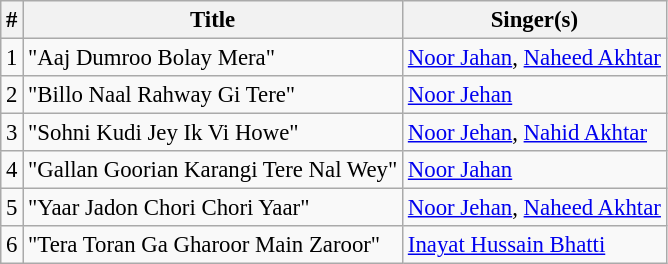<table class="wikitable" style="font-size:95%;">
<tr>
<th>#</th>
<th>Title</th>
<th>Singer(s)</th>
</tr>
<tr>
<td>1</td>
<td>"Aaj Dumroo Bolay Mera"</td>
<td><a href='#'>Noor Jahan</a>, <a href='#'>Naheed Akhtar</a></td>
</tr>
<tr>
<td>2</td>
<td>"Billo Naal Rahway Gi Tere"</td>
<td><a href='#'>Noor Jehan</a></td>
</tr>
<tr>
<td>3</td>
<td>"Sohni Kudi Jey Ik Vi Howe"</td>
<td><a href='#'>Noor Jehan</a>, <a href='#'>Nahid Akhtar</a></td>
</tr>
<tr>
<td>4</td>
<td>"Gallan Goorian  Karangi Tere Nal Wey"</td>
<td><a href='#'>Noor Jahan</a></td>
</tr>
<tr>
<td>5</td>
<td>"Yaar Jadon Chori Chori Yaar"</td>
<td><a href='#'>Noor Jehan</a>, <a href='#'>Naheed Akhtar</a></td>
</tr>
<tr>
<td>6</td>
<td>"Tera Toran Ga Gharoor Main Zaroor"</td>
<td><a href='#'>Inayat Hussain Bhatti</a></td>
</tr>
</table>
